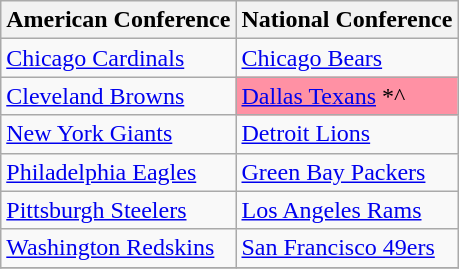<table class="wikitable">
<tr>
<th><strong>American Conference</strong></th>
<th><strong>National Conference</strong></th>
</tr>
<tr>
<td><a href='#'>Chicago Cardinals</a></td>
<td><a href='#'>Chicago Bears</a></td>
</tr>
<tr>
<td><a href='#'>Cleveland Browns</a></td>
<td style="background-color: #FF91A4;"><a href='#'>Dallas Texans</a> *^</td>
</tr>
<tr>
<td><a href='#'>New York Giants</a></td>
<td><a href='#'>Detroit Lions</a></td>
</tr>
<tr>
<td><a href='#'>Philadelphia Eagles</a></td>
<td><a href='#'>Green Bay Packers</a></td>
</tr>
<tr>
<td><a href='#'>Pittsburgh Steelers</a></td>
<td><a href='#'>Los Angeles Rams</a></td>
</tr>
<tr>
<td><a href='#'>Washington Redskins</a></td>
<td><a href='#'>San Francisco 49ers</a></td>
</tr>
<tr>
</tr>
</table>
